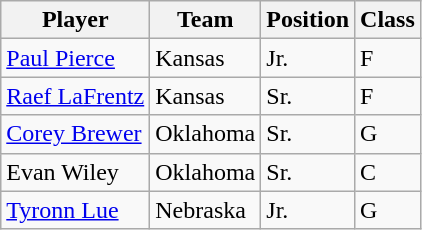<table class="wikitable">
<tr>
<th>Player</th>
<th>Team</th>
<th>Position</th>
<th>Class</th>
</tr>
<tr>
<td><a href='#'>Paul Pierce</a></td>
<td>Kansas</td>
<td>Jr.</td>
<td>F</td>
</tr>
<tr>
<td><a href='#'>Raef LaFrentz</a></td>
<td>Kansas</td>
<td>Sr.</td>
<td>F</td>
</tr>
<tr>
<td><a href='#'>Corey Brewer</a></td>
<td>Oklahoma</td>
<td>Sr.</td>
<td>G</td>
</tr>
<tr>
<td>Evan Wiley</td>
<td>Oklahoma</td>
<td>Sr.</td>
<td>C</td>
</tr>
<tr>
<td><a href='#'>Tyronn Lue</a></td>
<td>Nebraska</td>
<td>Jr.</td>
<td>G</td>
</tr>
</table>
